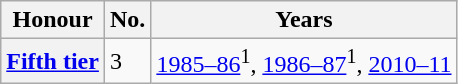<table class="wikitable plainrowheaders">
<tr>
<th scope=col>Honour</th>
<th scope=col>No.</th>
<th scope=col>Years</th>
</tr>
<tr>
<th scope=row><a href='#'>Fifth tier</a></th>
<td>3</td>
<td><a href='#'>1985–86</a><sup>1</sup>, <a href='#'>1986–87</a><sup>1</sup>, <a href='#'>2010–11</a></td>
</tr>
</table>
